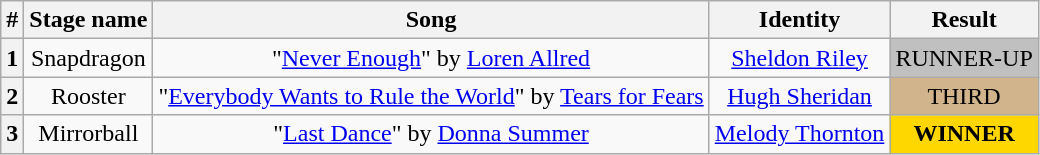<table class="wikitable plainrowheaders" style="text-align: center;">
<tr>
<th>#</th>
<th>Stage name</th>
<th>Song</th>
<th>Identity</th>
<th>Result</th>
</tr>
<tr>
<th>1</th>
<td>Snapdragon</td>
<td>"<a href='#'>Never Enough</a>" by <a href='#'>Loren Allred</a></td>
<td><a href='#'>Sheldon Riley</a></td>
<td bgcolor=silver>RUNNER-UP</td>
</tr>
<tr>
<th>2</th>
<td>Rooster</td>
<td>"<a href='#'>Everybody Wants to Rule the World</a>" by <a href='#'>Tears for Fears</a></td>
<td><a href='#'>Hugh Sheridan</a></td>
<td bgcolor=tan>THIRD</td>
</tr>
<tr>
<th>3</th>
<td>Mirrorball</td>
<td>"<a href='#'>Last Dance</a>" by <a href='#'>Donna Summer</a></td>
<td><a href='#'>Melody Thornton</a></td>
<td bgcolor=gold><strong>WINNER</strong></td>
</tr>
</table>
